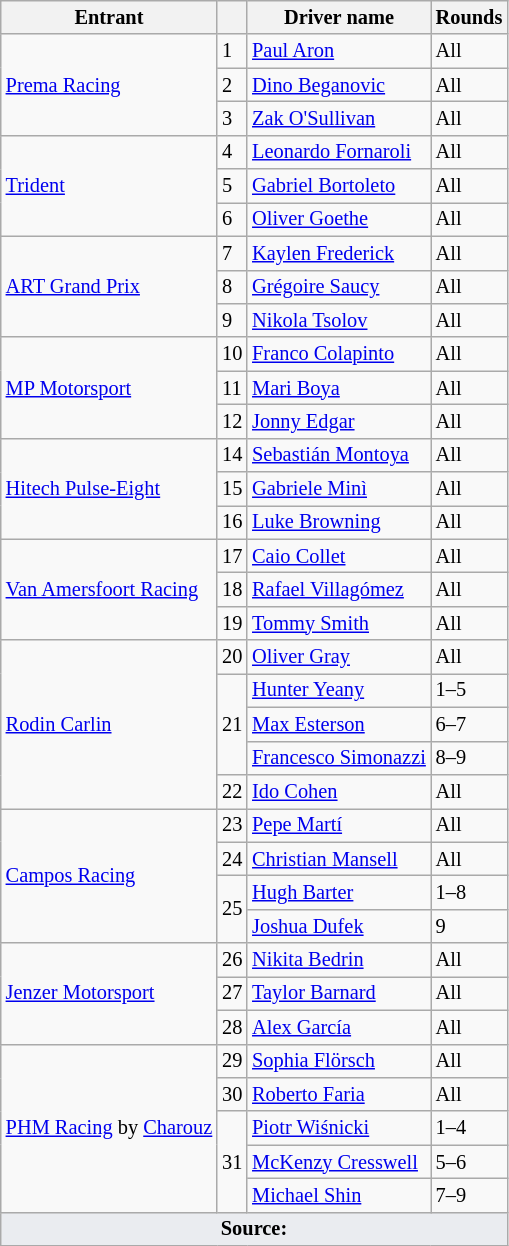<table class="wikitable" style="font-size: 85%;">
<tr>
<th>Entrant</th>
<th></th>
<th>Driver name</th>
<th>Rounds</th>
</tr>
<tr>
<td rowspan="3"> <a href='#'>Prema Racing</a></td>
<td>1</td>
<td> <a href='#'>Paul Aron</a></td>
<td>All</td>
</tr>
<tr>
<td>2</td>
<td> <a href='#'>Dino Beganovic</a></td>
<td>All</td>
</tr>
<tr>
<td>3</td>
<td> <a href='#'>Zak O'Sullivan</a></td>
<td>All</td>
</tr>
<tr>
<td rowspan="3"> <a href='#'>Trident</a></td>
<td>4</td>
<td> <a href='#'>Leonardo Fornaroli</a></td>
<td>All</td>
</tr>
<tr>
<td>5</td>
<td> <a href='#'>Gabriel Bortoleto</a></td>
<td>All</td>
</tr>
<tr>
<td>6</td>
<td> <a href='#'>Oliver Goethe</a></td>
<td>All</td>
</tr>
<tr>
<td rowspan="3"> <a href='#'>ART Grand Prix</a></td>
<td>7</td>
<td> <a href='#'>Kaylen Frederick</a></td>
<td>All</td>
</tr>
<tr>
<td>8</td>
<td> <a href='#'>Grégoire Saucy</a></td>
<td>All</td>
</tr>
<tr>
<td>9</td>
<td> <a href='#'>Nikola Tsolov</a></td>
<td>All</td>
</tr>
<tr>
<td rowspan="3"> <a href='#'>MP Motorsport</a></td>
<td>10</td>
<td> <a href='#'>Franco Colapinto</a></td>
<td>All</td>
</tr>
<tr>
<td>11</td>
<td> <a href='#'>Mari Boya</a></td>
<td>All</td>
</tr>
<tr>
<td>12</td>
<td> <a href='#'>Jonny Edgar</a></td>
<td>All</td>
</tr>
<tr>
<td rowspan="3"> <a href='#'>Hitech Pulse-Eight</a></td>
<td>14</td>
<td> <a href='#'>Sebastián Montoya</a></td>
<td>All</td>
</tr>
<tr>
<td>15</td>
<td> <a href='#'>Gabriele Minì</a></td>
<td>All</td>
</tr>
<tr>
<td>16</td>
<td> <a href='#'>Luke Browning</a></td>
<td>All</td>
</tr>
<tr>
<td rowspan="3"> <a href='#'>Van Amersfoort Racing</a></td>
<td>17</td>
<td> <a href='#'>Caio Collet</a></td>
<td>All</td>
</tr>
<tr>
<td>18</td>
<td> <a href='#'>Rafael Villagómez</a></td>
<td>All</td>
</tr>
<tr>
<td>19</td>
<td> <a href='#'>Tommy Smith</a></td>
<td>All</td>
</tr>
<tr>
<td rowspan="5"> <a href='#'>Rodin Carlin</a></td>
<td>20</td>
<td> <a href='#'>Oliver Gray</a></td>
<td>All</td>
</tr>
<tr>
<td rowspan="3">21</td>
<td> <a href='#'>Hunter Yeany</a></td>
<td>1–5</td>
</tr>
<tr>
<td> <a href='#'>Max Esterson</a></td>
<td>6–7</td>
</tr>
<tr>
<td nowrap> <a href='#'>Francesco Simonazzi</a></td>
<td>8–9</td>
</tr>
<tr>
<td>22</td>
<td> <a href='#'>Ido Cohen</a></td>
<td>All</td>
</tr>
<tr>
<td rowspan="4"> <a href='#'>Campos Racing</a></td>
<td>23</td>
<td> <a href='#'>Pepe Martí</a></td>
<td>All</td>
</tr>
<tr>
<td>24</td>
<td> <a href='#'>Christian Mansell</a></td>
<td>All</td>
</tr>
<tr>
<td rowspan="2">25</td>
<td> <a href='#'>Hugh Barter</a></td>
<td>1–8</td>
</tr>
<tr>
<td> <a href='#'>Joshua Dufek</a></td>
<td>9</td>
</tr>
<tr>
<td rowspan="3"> <a href='#'>Jenzer Motorsport</a></td>
<td>26</td>
<td> <a href='#'>Nikita Bedrin</a></td>
<td>All</td>
</tr>
<tr>
<td>27</td>
<td> <a href='#'>Taylor Barnard</a></td>
<td>All</td>
</tr>
<tr>
<td>28</td>
<td> <a href='#'>Alex García</a></td>
<td>All</td>
</tr>
<tr>
<td rowspan="5" nowrap> <a href='#'>PHM Racing</a> by <a href='#'>Charouz</a></td>
<td>29</td>
<td> <a href='#'>Sophia Flörsch</a></td>
<td>All</td>
</tr>
<tr>
<td>30</td>
<td> <a href='#'>Roberto Faria</a></td>
<td>All</td>
</tr>
<tr>
<td rowspan="3">31</td>
<td> <a href='#'>Piotr Wiśnicki</a></td>
<td>1–4</td>
</tr>
<tr>
<td> <a href='#'>McKenzy Cresswell</a></td>
<td>5–6</td>
</tr>
<tr>
<td> <a href='#'>Michael Shin</a></td>
<td>7–9</td>
</tr>
<tr>
<td colspan="4" style="background-color:#EAECF0; text-align:center"><strong>Source:</strong></td>
</tr>
</table>
